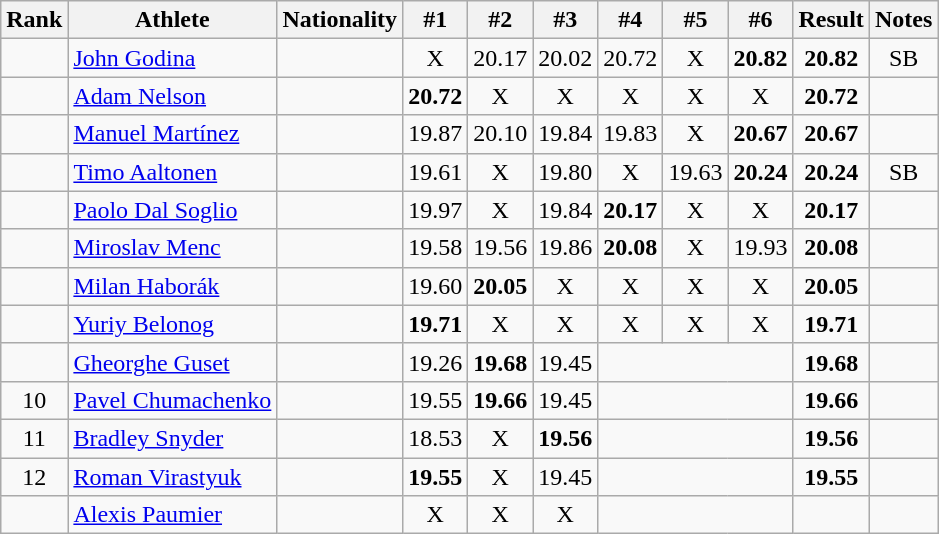<table class="wikitable sortable" style="text-align:center">
<tr>
<th>Rank</th>
<th>Athlete</th>
<th>Nationality</th>
<th>#1</th>
<th>#2</th>
<th>#3</th>
<th>#4</th>
<th>#5</th>
<th>#6</th>
<th>Result</th>
<th>Notes</th>
</tr>
<tr>
<td></td>
<td align=left><a href='#'>John Godina</a></td>
<td align=left></td>
<td>X</td>
<td>20.17</td>
<td>20.02</td>
<td>20.72</td>
<td>X</td>
<td><strong>20.82</strong></td>
<td><strong>20.82</strong></td>
<td>SB</td>
</tr>
<tr>
<td></td>
<td align=left><a href='#'>Adam Nelson</a></td>
<td align=left></td>
<td><strong>20.72</strong></td>
<td>X</td>
<td>X</td>
<td>X</td>
<td>X</td>
<td>X</td>
<td><strong>20.72</strong></td>
<td></td>
</tr>
<tr>
<td></td>
<td align=left><a href='#'>Manuel Martínez</a></td>
<td align=left></td>
<td>19.87</td>
<td>20.10</td>
<td>19.84</td>
<td>19.83</td>
<td>X</td>
<td><strong>20.67</strong></td>
<td><strong>20.67</strong></td>
<td></td>
</tr>
<tr>
<td></td>
<td align=left><a href='#'>Timo Aaltonen</a></td>
<td align=left></td>
<td>19.61</td>
<td>X</td>
<td>19.80</td>
<td>X</td>
<td>19.63</td>
<td><strong>20.24</strong></td>
<td><strong>20.24</strong></td>
<td>SB</td>
</tr>
<tr>
<td></td>
<td align=left><a href='#'>Paolo Dal Soglio</a></td>
<td align=left></td>
<td>19.97</td>
<td>X</td>
<td>19.84</td>
<td><strong>20.17</strong></td>
<td>X</td>
<td>X</td>
<td><strong>20.17</strong></td>
<td></td>
</tr>
<tr>
<td></td>
<td align=left><a href='#'>Miroslav Menc</a></td>
<td align=left></td>
<td>19.58</td>
<td>19.56</td>
<td>19.86</td>
<td><strong>20.08</strong></td>
<td>X</td>
<td>19.93</td>
<td><strong>20.08</strong></td>
<td></td>
</tr>
<tr>
<td></td>
<td align=left><a href='#'>Milan Haborák</a></td>
<td align=left></td>
<td>19.60</td>
<td><strong>20.05</strong></td>
<td>X</td>
<td>X</td>
<td>X</td>
<td>X</td>
<td><strong>20.05</strong></td>
<td></td>
</tr>
<tr>
<td></td>
<td align=left><a href='#'>Yuriy Belonog</a></td>
<td align=left></td>
<td><strong>19.71</strong></td>
<td>X</td>
<td>X</td>
<td>X</td>
<td>X</td>
<td>X</td>
<td><strong>19.71</strong></td>
<td></td>
</tr>
<tr>
<td></td>
<td align=left><a href='#'>Gheorghe Guset</a></td>
<td align=left></td>
<td>19.26</td>
<td><strong>19.68</strong></td>
<td>19.45</td>
<td colspan=3></td>
<td><strong>19.68</strong></td>
<td></td>
</tr>
<tr>
<td>10</td>
<td align=left><a href='#'>Pavel Chumachenko</a></td>
<td align=left></td>
<td>19.55</td>
<td><strong>19.66</strong></td>
<td>19.45</td>
<td colspan=3></td>
<td><strong>19.66</strong></td>
<td></td>
</tr>
<tr>
<td>11</td>
<td align=left><a href='#'>Bradley Snyder</a></td>
<td align=left></td>
<td>18.53</td>
<td>X</td>
<td><strong>19.56</strong></td>
<td colspan=3></td>
<td><strong>19.56</strong></td>
<td></td>
</tr>
<tr>
<td>12</td>
<td align=left><a href='#'>Roman Virastyuk</a></td>
<td align=left></td>
<td><strong>19.55</strong></td>
<td>X</td>
<td>19.45</td>
<td colspan=3></td>
<td><strong>19.55</strong></td>
<td></td>
</tr>
<tr>
<td></td>
<td align=left><a href='#'>Alexis Paumier</a></td>
<td align=left></td>
<td>X</td>
<td>X</td>
<td>X</td>
<td colspan=3></td>
<td><strong></strong></td>
<td></td>
</tr>
</table>
